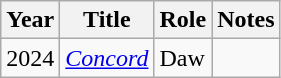<table class="wikitable sortable">
<tr>
<th>Year</th>
<th>Title</th>
<th>Role</th>
<th class="unsortable">Notes</th>
</tr>
<tr>
<td>2024</td>
<td><em><a href='#'>Concord</a></em></td>
<td>Daw</td>
<td></td>
</tr>
</table>
